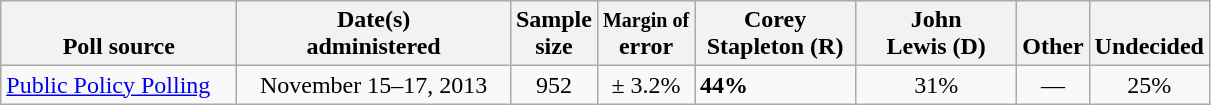<table class="wikitable">
<tr valign= bottom>
<th style="width:150px;">Poll source</th>
<th style="width:175px;">Date(s)<br>administered</th>
<th class=small>Sample<br>size</th>
<th><small>Margin of</small><br>error</th>
<th style="width:100px;">Corey<br>Stapleton (R)</th>
<th style="width:100px;">John<br>Lewis (D)</th>
<th>Other</th>
<th>Undecided</th>
</tr>
<tr>
<td><a href='#'>Public Policy Polling</a></td>
<td align=center>November 15–17, 2013</td>
<td align=center>952</td>
<td align=center>± 3.2%</td>
<td><strong>44%</strong></td>
<td align=center>31%</td>
<td align=center>—</td>
<td align=center>25%</td>
</tr>
</table>
